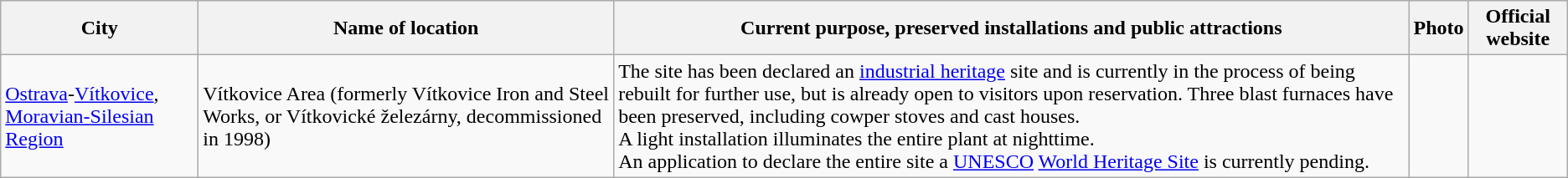<table class="wikitable">
<tr>
<th>City</th>
<th>Name of location</th>
<th>Current purpose, preserved installations and public attractions</th>
<th>Photo</th>
<th>Official website</th>
</tr>
<tr>
<td><a href='#'>Ostrava</a>-<a href='#'>Vítkovice</a>, <a href='#'>Moravian-Silesian Region</a></td>
<td>Vítkovice Area (formerly Vítkovice Iron and Steel Works, or Vítkovické železárny, decommissioned in 1998)</td>
<td>The site has been declared an <a href='#'>industrial heritage</a> site and is currently in the process of being rebuilt for further use, but is already open to visitors upon reservation. Three blast furnaces have been preserved, including cowper stoves and cast houses.<br> A light installation illuminates the entire plant at nighttime.<br> An application to declare the entire site a <a href='#'>UNESCO</a> <a href='#'>World Heritage Site</a> is currently pending.</td>
<td></td>
<td></td>
</tr>
</table>
